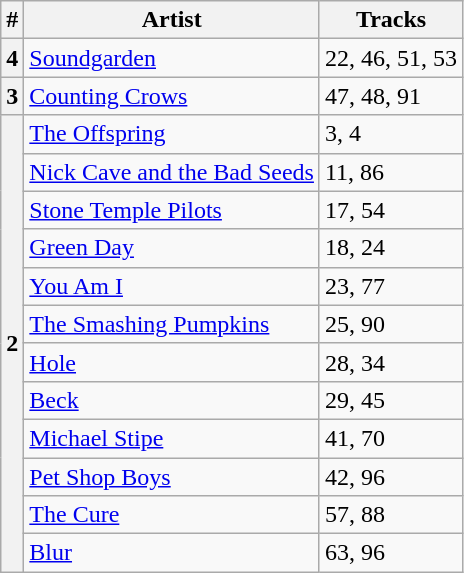<table class="wikitable">
<tr>
<th>#</th>
<th>Artist</th>
<th>Tracks</th>
</tr>
<tr>
<th>4</th>
<td><a href='#'>Soundgarden</a></td>
<td>22, 46, 51, 53</td>
</tr>
<tr>
<th>3</th>
<td><a href='#'>Counting Crows</a></td>
<td>47, 48, 91</td>
</tr>
<tr>
<th rowspan="12">2</th>
<td><a href='#'>The Offspring</a></td>
<td>3, 4</td>
</tr>
<tr>
<td><a href='#'>Nick Cave and the Bad Seeds</a></td>
<td>11, 86</td>
</tr>
<tr>
<td><a href='#'>Stone Temple Pilots</a></td>
<td>17, 54</td>
</tr>
<tr>
<td><a href='#'>Green Day</a></td>
<td>18, 24</td>
</tr>
<tr>
<td><a href='#'>You Am I</a></td>
<td>23, 77</td>
</tr>
<tr>
<td><a href='#'>The Smashing Pumpkins</a></td>
<td>25, 90</td>
</tr>
<tr>
<td><a href='#'>Hole</a></td>
<td>28, 34</td>
</tr>
<tr>
<td><a href='#'>Beck</a></td>
<td>29, 45</td>
</tr>
<tr>
<td><a href='#'>Michael Stipe</a></td>
<td>41, 70</td>
</tr>
<tr>
<td><a href='#'>Pet Shop Boys</a></td>
<td>42, 96</td>
</tr>
<tr>
<td><a href='#'>The Cure</a></td>
<td>57, 88</td>
</tr>
<tr>
<td><a href='#'>Blur</a></td>
<td>63, 96</td>
</tr>
</table>
